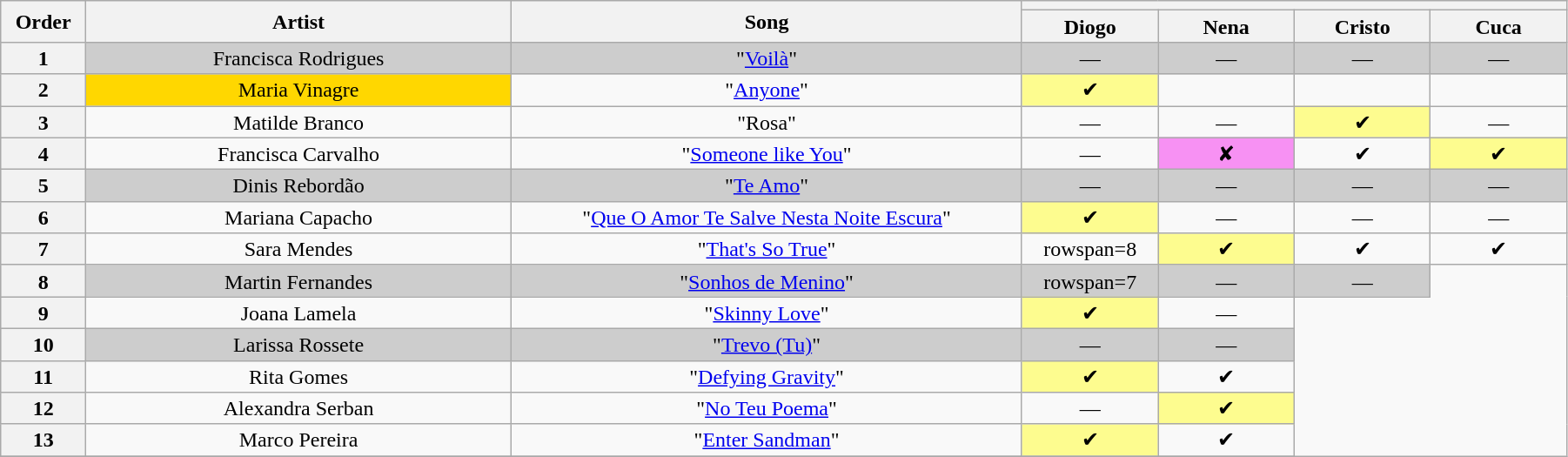<table class="wikitable" style="text-align:center; line-height:17px; width:95%">
<tr>
<th rowspan="2" width="05%">Order</th>
<th rowspan="2" width="25%">Artist</th>
<th rowspan="2" width="30%">Song</th>
<th colspan="4"></th>
</tr>
<tr>
<th width="08%">Diogo</th>
<th width="08%">Nena</th>
<th width="08%">Cristo</th>
<th width="08%">Cuca</th>
</tr>
<tr bgcolor=cdcdcd>
<th>1</th>
<td>Francisca Rodrigues</td>
<td>"<a href='#'>Voilà</a>"</td>
<td>—</td>
<td>—</td>
<td>—</td>
<td>—</td>
</tr>
<tr>
<th>2</th>
<td bgcolor=gold>Maria Vinagre</td>
<td>"<a href='#'>Anyone</a>"</td>
<td style="background:#fdfc8f">✔</td>
<td></td>
<td></td>
<td></td>
</tr>
<tr>
<th>3</th>
<td>Matilde Branco</td>
<td>"Rosa"</td>
<td>—</td>
<td>—</td>
<td style="background:#fdfc8f">✔</td>
<td>—</td>
</tr>
<tr>
<th>4</th>
<td>Francisca Carvalho</td>
<td>"<a href='#'>Someone like You</a>"</td>
<td>—</td>
<td style="background:#f791f3">✘</td>
<td>✔</td>
<td style="background:#fdfc8f">✔</td>
</tr>
<tr bgcolor=cdcdcd>
<th>5</th>
<td>Dinis Rebordão</td>
<td>"<a href='#'>Te Amo</a>"</td>
<td>—</td>
<td>—</td>
<td>—</td>
<td>—</td>
</tr>
<tr>
<th>6</th>
<td>Mariana Capacho</td>
<td>"<a href='#'>Que O Amor Te Salve Nesta Noite Escura</a>"</td>
<td style="background:#fdfc8f">✔</td>
<td>—</td>
<td>—</td>
<td>—</td>
</tr>
<tr>
<th>7</th>
<td>Sara Mendes</td>
<td>"<a href='#'>That's So True</a>"</td>
<td>rowspan=8 </td>
<td style="background:#fdfc8f">✔</td>
<td>✔</td>
<td>✔</td>
</tr>
<tr bgcolor=cdcdcd>
<th>8</th>
<td>Martin Fernandes</td>
<td>"<a href='#'>Sonhos de Menino</a>"</td>
<td>rowspan=7 </td>
<td>—</td>
<td>—</td>
</tr>
<tr>
<th>9</th>
<td>Joana Lamela</td>
<td>"<a href='#'>Skinny Love</a>"</td>
<td style="background:#fdfc8f">✔</td>
<td>—</td>
</tr>
<tr bgcolor=cdcdcd>
<th>10</th>
<td>Larissa Rossete</td>
<td>"<a href='#'>Trevo (Tu)</a>"</td>
<td>—</td>
<td>—</td>
</tr>
<tr>
<th>11</th>
<td>Rita Gomes</td>
<td>"<a href='#'>Defying Gravity</a>"</td>
<td style="background:#fdfc8f">✔</td>
<td>✔</td>
</tr>
<tr>
<th>12</th>
<td>Alexandra Serban</td>
<td>"<a href='#'>No Teu Poema</a>"</td>
<td>—</td>
<td style="background:#fdfc8f">✔</td>
</tr>
<tr>
<th>13</th>
<td>Marco Pereira</td>
<td>"<a href='#'>Enter Sandman</a>"</td>
<td style="background:#fdfc8f">✔</td>
<td>✔</td>
</tr>
<tr>
</tr>
</table>
